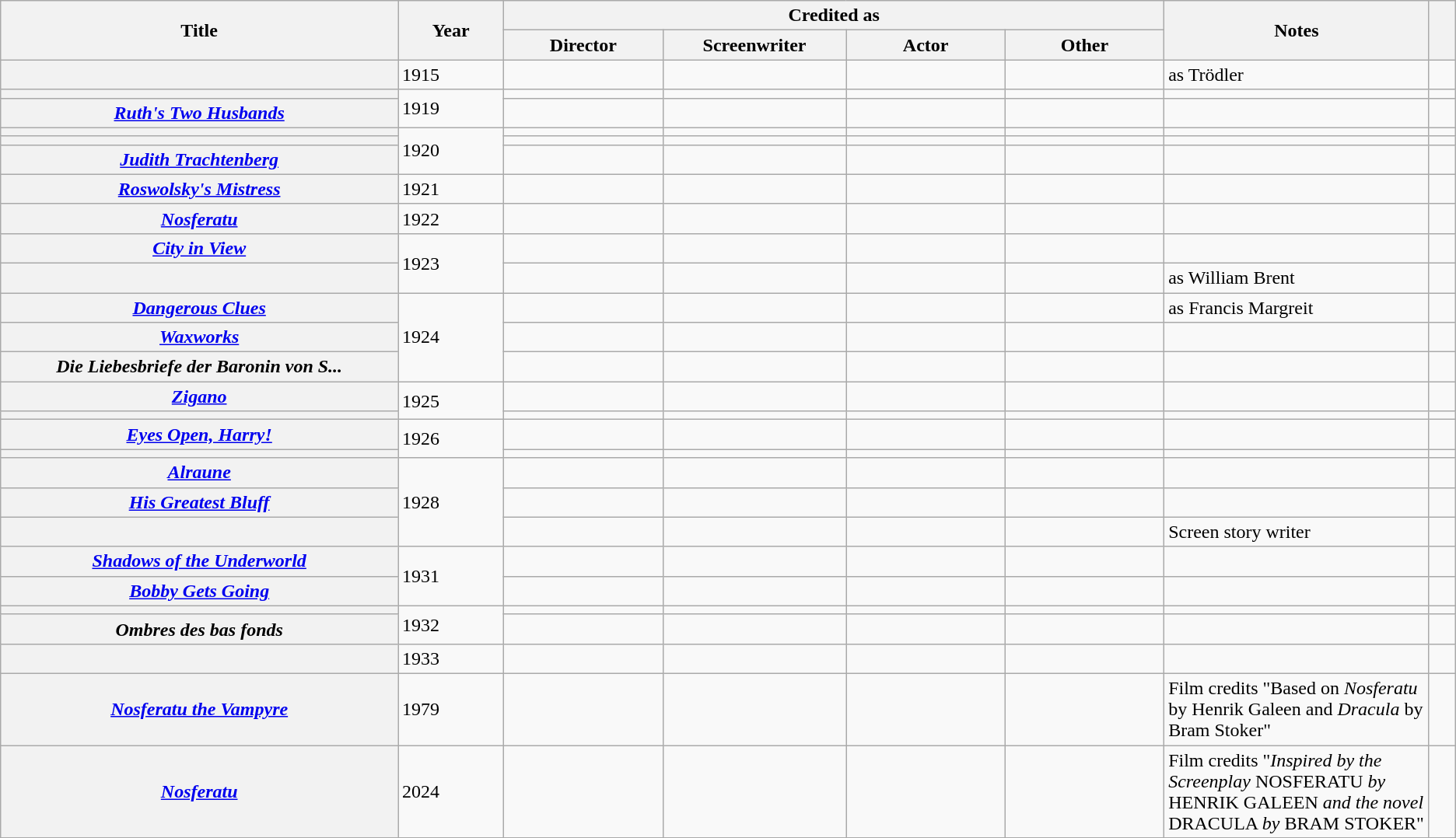<table class="wikitable sortable plainrowheaders">
<tr>
<th width="15%" rowspan="2" scope="col">Title</th>
<th width="4%" rowspan="2" scope="col">Year</th>
<th colspan="4" scope="col">Credited as</th>
<th width="10%" rowspan="2" scope="col" class="unsortable">Notes</th>
<th width="1%" rowspan="2" scope="col" class="unsortable"></th>
</tr>
<tr>
<th width=6%>Director</th>
<th width=6%>Screenwriter</th>
<th width=6%>Actor</th>
<th width=6%>Other</th>
</tr>
<tr>
<th scope="row"></th>
<td>1915</td>
<td></td>
<td></td>
<td></td>
<td></td>
<td>as Trödler</td>
<td style="text-align:center;"></td>
</tr>
<tr>
<th scope="row"></th>
<td rowspan="2">1919</td>
<td></td>
<td></td>
<td></td>
<td></td>
<td></td>
<td style="text-align:center;"></td>
</tr>
<tr>
<th scope="row"><em><a href='#'>Ruth's Two Husbands</a></em></th>
<td></td>
<td></td>
<td></td>
<td></td>
<td></td>
<td style="text-align:center;"></td>
</tr>
<tr>
<th scope="row"></th>
<td rowspan="3">1920</td>
<td></td>
<td></td>
<td></td>
<td></td>
<td></td>
<td style="text-align:center;"></td>
</tr>
<tr>
<th scope="row"></th>
<td></td>
<td></td>
<td></td>
<td></td>
<td></td>
<td style="text-align:center;"></td>
</tr>
<tr>
<th scope="row"><em><a href='#'>Judith Trachtenberg</a></em></th>
<td></td>
<td></td>
<td></td>
<td></td>
<td></td>
<td style="text-align:center;"></td>
</tr>
<tr>
<th scope="row"><em><a href='#'>Roswolsky's Mistress</a></em></th>
<td>1921</td>
<td></td>
<td></td>
<td></td>
<td></td>
<td></td>
<td style="text-align:center;"></td>
</tr>
<tr>
<th scope="row"><em><a href='#'>Nosferatu</a></em></th>
<td>1922</td>
<td></td>
<td></td>
<td></td>
<td></td>
<td></td>
<td style="text-align:center;"></td>
</tr>
<tr>
<th scope="row"><em><a href='#'>City in View</a></em></th>
<td rowspan="2">1923</td>
<td></td>
<td></td>
<td></td>
<td></td>
<td></td>
<td style="text-align:center;"></td>
</tr>
<tr>
<th scope="row"></th>
<td></td>
<td></td>
<td></td>
<td></td>
<td>as William Brent</td>
<td style="text-align:center;"></td>
</tr>
<tr>
<th scope="row"><em><a href='#'>Dangerous Clues</a></em></th>
<td rowspan="3">1924</td>
<td></td>
<td></td>
<td></td>
<td></td>
<td>as Francis Margreit</td>
<td style="text-align:center;"></td>
</tr>
<tr>
<th scope="row"><em><a href='#'>Waxworks</a></em></th>
<td></td>
<td></td>
<td></td>
<td></td>
<td></td>
<td style="text-align:center;"></td>
</tr>
<tr>
<th scope="row"><em>Die Liebesbriefe der Baronin von S...</em></th>
<td></td>
<td></td>
<td></td>
<td></td>
<td></td>
<td style="text-align:center;"></td>
</tr>
<tr>
<th scope="row"><em><a href='#'>Zigano</a></em></th>
<td rowspan="2">1925</td>
<td></td>
<td></td>
<td></td>
<td></td>
<td></td>
<td style="text-align:center;"></td>
</tr>
<tr>
<th scope="row"></th>
<td></td>
<td></td>
<td></td>
<td></td>
<td></td>
<td style="text-align:center;"></td>
</tr>
<tr>
<th scope="row"><em><a href='#'>Eyes Open, Harry!</a></em></th>
<td rowspan="2">1926</td>
<td></td>
<td></td>
<td></td>
<td></td>
<td></td>
<td style="text-align:center;"></td>
</tr>
<tr>
<th scope="row"></th>
<td></td>
<td></td>
<td></td>
<td></td>
<td></td>
<td style="text-align:center;"></td>
</tr>
<tr>
<th scope="row"><em><a href='#'>Alraune</a></em></th>
<td rowspan="3">1928</td>
<td></td>
<td></td>
<td></td>
<td></td>
<td></td>
<td style="text-align:center;"></td>
</tr>
<tr>
<th scope="row"><em><a href='#'>His Greatest Bluff</a></em></th>
<td></td>
<td></td>
<td></td>
<td></td>
<td></td>
<td style="text-align:center;"></td>
</tr>
<tr>
<th scope="row"></th>
<td></td>
<td></td>
<td></td>
<td></td>
<td>Screen story writer</td>
<td style="text-align:center;"></td>
</tr>
<tr>
<th scope="row"><em><a href='#'>Shadows of the Underworld</a></em></th>
<td rowspan="2">1931</td>
<td></td>
<td></td>
<td></td>
<td></td>
<td></td>
<td style="text-align:center;"></td>
</tr>
<tr>
<th scope="row"><em><a href='#'>Bobby Gets Going</a></em></th>
<td></td>
<td></td>
<td></td>
<td></td>
<td></td>
<td style="text-align:center;"></td>
</tr>
<tr>
<th scope="row"></th>
<td rowspan="2">1932</td>
<td></td>
<td></td>
<td></td>
<td></td>
<td></td>
<td style="text-align:center;"></td>
</tr>
<tr>
<th scope="row"><em>Ombres des bas fonds</em></th>
<td></td>
<td></td>
<td></td>
<td></td>
<td></td>
<td style="text-align:center;"></td>
</tr>
<tr>
<th scope="row"></th>
<td>1933</td>
<td></td>
<td></td>
<td></td>
<td></td>
<td></td>
<td style="text-align:center;"></td>
</tr>
<tr>
<th scope="row"><em><a href='#'>Nosferatu the Vampyre</a></em></th>
<td>1979</td>
<td></td>
<td></td>
<td></td>
<td></td>
<td>Film credits "Based on <em>Nosferatu</em> by Henrik Galeen and <em>Dracula</em> by Bram Stoker"</td>
<td style="text-align:center;"></td>
</tr>
<tr>
<th scope="row"><em><a href='#'>Nosferatu</a></em></th>
<td>2024</td>
<td></td>
<td></td>
<td></td>
<td></td>
<td>Film credits "<em>Inspired by the Screenplay</em> NOSFERATU <em>by</em> HENRIK GALEEN <em>and the novel</em> DRACULA <em>by</em> BRAM STOKER"</td>
<td style="text-align:center;"></td>
</tr>
<tr>
</tr>
</table>
